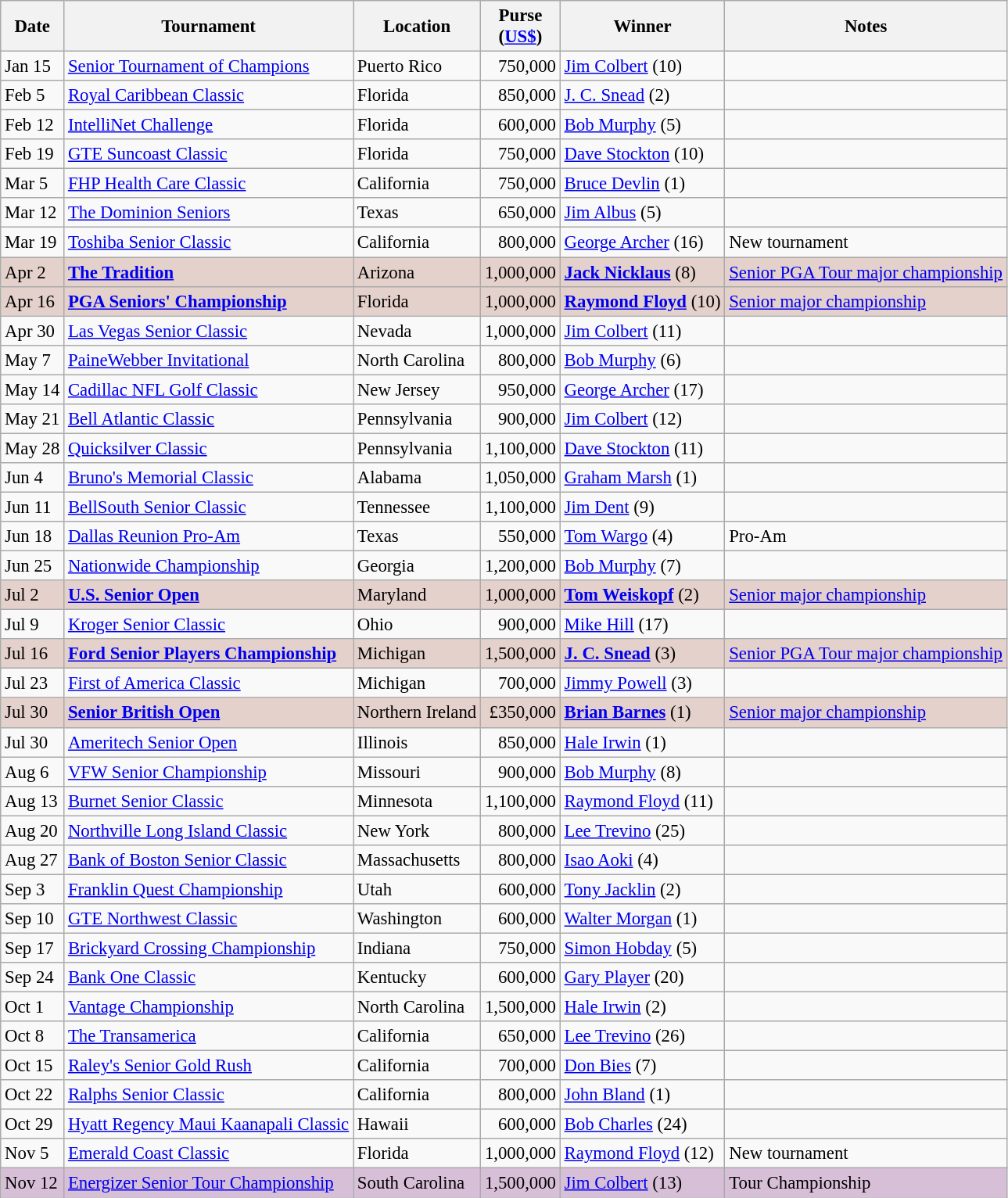<table class="wikitable" style="font-size:95%">
<tr>
<th>Date</th>
<th>Tournament</th>
<th>Location</th>
<th>Purse<br>(<a href='#'>US$</a>)</th>
<th>Winner</th>
<th>Notes</th>
</tr>
<tr>
<td>Jan 15</td>
<td><a href='#'>Senior Tournament of Champions</a></td>
<td>Puerto Rico</td>
<td align=right>750,000</td>
<td> <a href='#'>Jim Colbert</a> (10)</td>
<td></td>
</tr>
<tr>
<td>Feb 5</td>
<td><a href='#'>Royal Caribbean Classic</a></td>
<td>Florida</td>
<td align=right>850,000</td>
<td> <a href='#'>J. C. Snead</a> (2)</td>
<td></td>
</tr>
<tr>
<td>Feb 12</td>
<td><a href='#'>IntelliNet Challenge</a></td>
<td>Florida</td>
<td align=right>600,000</td>
<td> <a href='#'>Bob Murphy</a> (5)</td>
<td></td>
</tr>
<tr>
<td>Feb 19</td>
<td><a href='#'>GTE Suncoast Classic</a></td>
<td>Florida</td>
<td align=right>750,000</td>
<td> <a href='#'>Dave Stockton</a> (10)</td>
<td></td>
</tr>
<tr>
<td>Mar 5</td>
<td><a href='#'>FHP Health Care Classic</a></td>
<td>California</td>
<td align=right>750,000</td>
<td> <a href='#'>Bruce Devlin</a> (1)</td>
<td></td>
</tr>
<tr>
<td>Mar 12</td>
<td><a href='#'>The Dominion Seniors</a></td>
<td>Texas</td>
<td align=right>650,000</td>
<td> <a href='#'>Jim Albus</a> (5)</td>
<td></td>
</tr>
<tr>
<td>Mar 19</td>
<td><a href='#'>Toshiba Senior Classic</a></td>
<td>California</td>
<td align=right>800,000</td>
<td> <a href='#'>George Archer</a> (16)</td>
<td>New tournament</td>
</tr>
<tr style="background:#e5d1cb;">
<td>Apr 2</td>
<td><strong><a href='#'>The Tradition</a></strong></td>
<td>Arizona</td>
<td align=right>1,000,000</td>
<td> <strong><a href='#'>Jack Nicklaus</a></strong> (8)</td>
<td><a href='#'>Senior PGA Tour major championship</a></td>
</tr>
<tr style="background:#e5d1cb;">
<td>Apr 16</td>
<td><strong><a href='#'>PGA Seniors' Championship</a></strong></td>
<td>Florida</td>
<td align=right>1,000,000</td>
<td> <strong><a href='#'>Raymond Floyd</a></strong> (10)</td>
<td><a href='#'>Senior major championship</a></td>
</tr>
<tr>
<td>Apr 30</td>
<td><a href='#'>Las Vegas Senior Classic</a></td>
<td>Nevada</td>
<td align=right>1,000,000</td>
<td> <a href='#'>Jim Colbert</a> (11)</td>
<td></td>
</tr>
<tr>
<td>May 7</td>
<td><a href='#'>PaineWebber Invitational</a></td>
<td>North Carolina</td>
<td align=right>800,000</td>
<td> <a href='#'>Bob Murphy</a> (6)</td>
<td></td>
</tr>
<tr>
<td>May 14</td>
<td><a href='#'>Cadillac NFL Golf Classic</a></td>
<td>New Jersey</td>
<td align=right>950,000</td>
<td> <a href='#'>George Archer</a> (17)</td>
<td></td>
</tr>
<tr>
<td>May 21</td>
<td><a href='#'>Bell Atlantic Classic</a></td>
<td>Pennsylvania</td>
<td align=right>900,000</td>
<td> <a href='#'>Jim Colbert</a> (12)</td>
<td></td>
</tr>
<tr>
<td>May 28</td>
<td><a href='#'>Quicksilver Classic</a></td>
<td>Pennsylvania</td>
<td align=right>1,100,000</td>
<td> <a href='#'>Dave Stockton</a> (11)</td>
<td></td>
</tr>
<tr>
<td>Jun 4</td>
<td><a href='#'>Bruno's Memorial Classic</a></td>
<td>Alabama</td>
<td align=right>1,050,000</td>
<td> <a href='#'>Graham Marsh</a> (1)</td>
<td></td>
</tr>
<tr>
<td>Jun 11</td>
<td><a href='#'>BellSouth Senior Classic</a></td>
<td>Tennessee</td>
<td align=right>1,100,000</td>
<td> <a href='#'>Jim Dent</a> (9)</td>
<td></td>
</tr>
<tr>
<td>Jun 18</td>
<td><a href='#'>Dallas Reunion Pro-Am</a></td>
<td>Texas</td>
<td align=right>550,000</td>
<td> <a href='#'>Tom Wargo</a> (4)</td>
<td>Pro-Am</td>
</tr>
<tr>
<td>Jun 25</td>
<td><a href='#'>Nationwide Championship</a></td>
<td>Georgia</td>
<td align=right>1,200,000</td>
<td> <a href='#'>Bob Murphy</a> (7)</td>
<td></td>
</tr>
<tr style="background:#e5d1cb;">
<td>Jul 2</td>
<td><strong><a href='#'>U.S. Senior Open</a></strong></td>
<td>Maryland</td>
<td align=right>1,000,000</td>
<td> <strong><a href='#'>Tom Weiskopf</a></strong> (2)</td>
<td><a href='#'>Senior major championship</a></td>
</tr>
<tr>
<td>Jul 9</td>
<td><a href='#'>Kroger Senior Classic</a></td>
<td>Ohio</td>
<td align=right>900,000</td>
<td> <a href='#'>Mike Hill</a> (17)</td>
<td></td>
</tr>
<tr style="background:#e5d1cb;">
<td>Jul 16</td>
<td><strong><a href='#'>Ford Senior Players Championship</a></strong></td>
<td>Michigan</td>
<td align=right>1,500,000</td>
<td> <strong><a href='#'>J. C. Snead</a></strong> (3)</td>
<td><a href='#'>Senior PGA Tour major championship</a></td>
</tr>
<tr>
<td>Jul 23</td>
<td><a href='#'>First of America Classic</a></td>
<td>Michigan</td>
<td align=right>700,000</td>
<td> <a href='#'>Jimmy Powell</a> (3)</td>
<td></td>
</tr>
<tr style="background:#e5d1cb;">
<td>Jul 30</td>
<td><strong><a href='#'>Senior British Open</a></strong></td>
<td>Northern Ireland</td>
<td align=right>£350,000</td>
<td> <strong><a href='#'>Brian Barnes</a></strong> (1)</td>
<td><a href='#'>Senior major championship</a></td>
</tr>
<tr>
<td>Jul 30</td>
<td><a href='#'>Ameritech Senior Open</a></td>
<td>Illinois</td>
<td align=right>850,000</td>
<td> <a href='#'>Hale Irwin</a> (1)</td>
<td></td>
</tr>
<tr>
<td>Aug 6</td>
<td><a href='#'>VFW Senior Championship</a></td>
<td>Missouri</td>
<td align=right>900,000</td>
<td> <a href='#'>Bob Murphy</a> (8)</td>
<td></td>
</tr>
<tr>
<td>Aug 13</td>
<td><a href='#'>Burnet Senior Classic</a></td>
<td>Minnesota</td>
<td align=right>1,100,000</td>
<td> <a href='#'>Raymond Floyd</a> (11)</td>
<td></td>
</tr>
<tr>
<td>Aug 20</td>
<td><a href='#'>Northville Long Island Classic</a></td>
<td>New York</td>
<td align=right>800,000</td>
<td> <a href='#'>Lee Trevino</a> (25)</td>
<td></td>
</tr>
<tr>
<td>Aug 27</td>
<td><a href='#'>Bank of Boston Senior Classic</a></td>
<td>Massachusetts</td>
<td align=right>800,000</td>
<td> <a href='#'>Isao Aoki</a> (4)</td>
<td></td>
</tr>
<tr>
<td>Sep 3</td>
<td><a href='#'>Franklin Quest Championship</a></td>
<td>Utah</td>
<td align=right>600,000</td>
<td> <a href='#'>Tony Jacklin</a> (2)</td>
<td></td>
</tr>
<tr>
<td>Sep 10</td>
<td><a href='#'>GTE Northwest Classic</a></td>
<td>Washington</td>
<td align=right>600,000</td>
<td> <a href='#'>Walter Morgan</a> (1)</td>
<td></td>
</tr>
<tr>
<td>Sep 17</td>
<td><a href='#'>Brickyard Crossing Championship</a></td>
<td>Indiana</td>
<td align=right>750,000</td>
<td> <a href='#'>Simon Hobday</a> (5)</td>
<td></td>
</tr>
<tr>
<td>Sep 24</td>
<td><a href='#'>Bank One Classic</a></td>
<td>Kentucky</td>
<td align=right>600,000</td>
<td> <a href='#'>Gary Player</a> (20)</td>
<td></td>
</tr>
<tr>
<td>Oct 1</td>
<td><a href='#'>Vantage Championship</a></td>
<td>North Carolina</td>
<td align=right>1,500,000</td>
<td> <a href='#'>Hale Irwin</a> (2)</td>
<td></td>
</tr>
<tr>
<td>Oct 8</td>
<td><a href='#'>The Transamerica</a></td>
<td>California</td>
<td align=right>650,000</td>
<td> <a href='#'>Lee Trevino</a> (26)</td>
<td></td>
</tr>
<tr>
<td>Oct 15</td>
<td><a href='#'>Raley's Senior Gold Rush</a></td>
<td>California</td>
<td align=right>700,000</td>
<td> <a href='#'>Don Bies</a> (7)</td>
<td></td>
</tr>
<tr>
<td>Oct 22</td>
<td><a href='#'>Ralphs Senior Classic</a></td>
<td>California</td>
<td align=right>800,000</td>
<td> <a href='#'>John Bland</a> (1)</td>
<td></td>
</tr>
<tr>
<td>Oct 29</td>
<td><a href='#'>Hyatt Regency Maui Kaanapali Classic</a></td>
<td>Hawaii</td>
<td align=right>600,000</td>
<td> <a href='#'>Bob Charles</a> (24)</td>
<td></td>
</tr>
<tr>
<td>Nov 5</td>
<td><a href='#'>Emerald Coast Classic</a></td>
<td>Florida</td>
<td align=right>1,000,000</td>
<td> <a href='#'>Raymond Floyd</a> (12)</td>
<td>New tournament</td>
</tr>
<tr style="background:thistle;">
<td>Nov 12</td>
<td><a href='#'>Energizer Senior Tour Championship</a></td>
<td>South Carolina</td>
<td align=right>1,500,000</td>
<td> <a href='#'>Jim Colbert</a> (13)</td>
<td>Tour Championship</td>
</tr>
</table>
